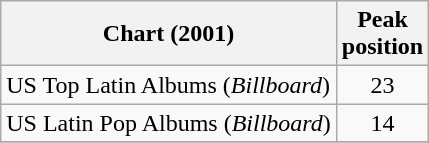<table class="wikitable">
<tr>
<th align="center">Chart (2001)</th>
<th align="center">Peak<br>position</th>
</tr>
<tr>
<td align="left">US Top Latin Albums (<em>Billboard</em>)</td>
<td align="center">23</td>
</tr>
<tr>
<td align="left">US Latin Pop Albums (<em>Billboard</em>)</td>
<td align="center">14</td>
</tr>
<tr>
</tr>
</table>
